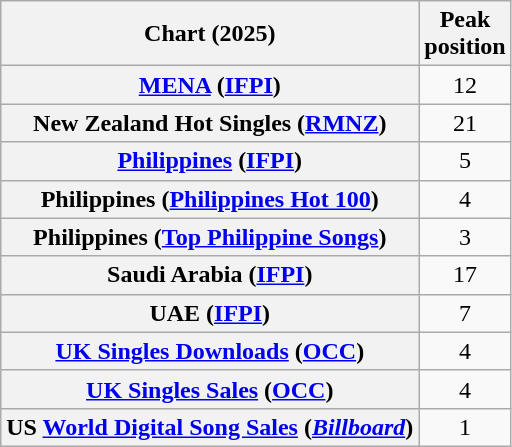<table class="wikitable plainrowheaders sortable" style="text-align:center">
<tr>
<th scope="col">Chart (2025)</th>
<th scope="col">Peak<br>position</th>
</tr>
<tr>
<th scope="row"><a href='#'>MENA</a> (<a href='#'>IFPI</a>)</th>
<td>12</td>
</tr>
<tr>
<th scope="row">New Zealand Hot Singles (<a href='#'>RMNZ</a>)</th>
<td>21</td>
</tr>
<tr>
<th scope="row"><a href='#'>Philippines</a> (<a href='#'>IFPI</a>)</th>
<td>5</td>
</tr>
<tr>
<th scope="row">Philippines (<a href='#'>Philippines Hot 100</a>)</th>
<td>4</td>
</tr>
<tr>
<th scope="row">Philippines (<a href='#'>Top Philippine Songs</a>)</th>
<td>3</td>
</tr>
<tr>
<th scope="row">Saudi Arabia (<a href='#'>IFPI</a>)</th>
<td>17</td>
</tr>
<tr>
<th scope="row">UAE (<a href='#'>IFPI</a>)</th>
<td>7</td>
</tr>
<tr>
<th scope="row"><a href='#'>UK Singles Downloads</a> (<a href='#'>OCC</a>)</th>
<td>4</td>
</tr>
<tr>
<th scope="row"><a href='#'>UK Singles Sales</a> (<a href='#'>OCC</a>)</th>
<td>4</td>
</tr>
<tr>
<th scope="row">US <a href='#'>World Digital Song Sales</a> (<em><a href='#'>Billboard</a></em>)</th>
<td>1</td>
</tr>
</table>
